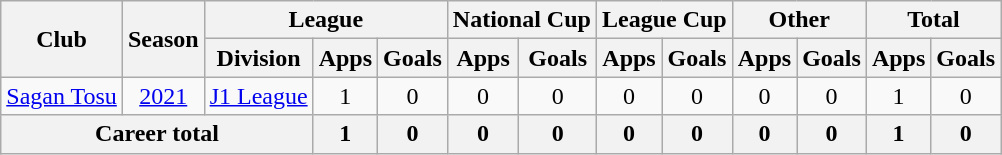<table class="wikitable" style="text-align: center">
<tr>
<th rowspan="2">Club</th>
<th rowspan="2">Season</th>
<th colspan="3">League</th>
<th colspan="2">National Cup</th>
<th colspan="2">League Cup</th>
<th colspan="2">Other</th>
<th colspan="2">Total</th>
</tr>
<tr>
<th>Division</th>
<th>Apps</th>
<th>Goals</th>
<th>Apps</th>
<th>Goals</th>
<th>Apps</th>
<th>Goals</th>
<th>Apps</th>
<th>Goals</th>
<th>Apps</th>
<th>Goals</th>
</tr>
<tr>
<td><a href='#'>Sagan Tosu</a></td>
<td><a href='#'>2021</a></td>
<td><a href='#'>J1 League</a></td>
<td>1</td>
<td>0</td>
<td>0</td>
<td>0</td>
<td>0</td>
<td>0</td>
<td>0</td>
<td>0</td>
<td>1</td>
<td>0</td>
</tr>
<tr>
<th colspan=3>Career total</th>
<th>1</th>
<th>0</th>
<th>0</th>
<th>0</th>
<th>0</th>
<th>0</th>
<th>0</th>
<th>0</th>
<th>1</th>
<th>0</th>
</tr>
</table>
